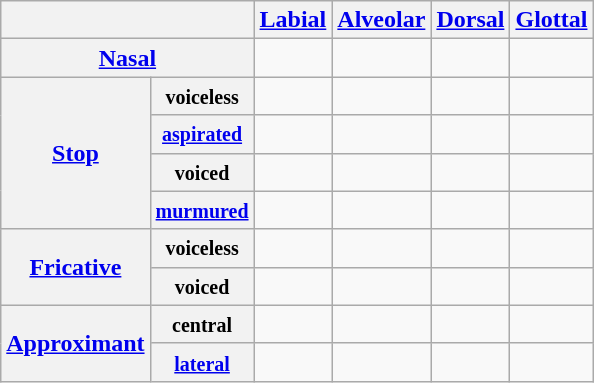<table class="wikitable" style="text-align:center">
<tr>
<th colspan=2></th>
<th><a href='#'>Labial</a></th>
<th><a href='#'>Alveolar</a></th>
<th><a href='#'>Dorsal</a></th>
<th><a href='#'>Glottal</a></th>
</tr>
<tr>
<th colspan=2><a href='#'>Nasal</a></th>
<td> </td>
<td> </td>
<td> </td>
<td></td>
</tr>
<tr>
<th rowspan=4><a href='#'>Stop</a></th>
<th><small>voiceless</small></th>
<td> </td>
<td> </td>
<td> </td>
<td></td>
</tr>
<tr>
<th><small><a href='#'>aspirated</a></small></th>
<td> </td>
<td> </td>
<td> </td>
<td></td>
</tr>
<tr>
<th><small>voiced</small></th>
<td> </td>
<td> </td>
<td> </td>
<td></td>
</tr>
<tr>
<th><small><a href='#'>murmured</a></small></th>
<td> </td>
<td> </td>
<td> </td>
<td></td>
</tr>
<tr>
<th rowspan=2><a href='#'>Fricative</a></th>
<th><small>voiceless</small></th>
<td></td>
<td> </td>
<td> </td>
<td> </td>
</tr>
<tr>
<th><small>voiced</small></th>
<td></td>
<td> </td>
<td></td>
<td></td>
</tr>
<tr>
<th rowspan=2><a href='#'>Approximant</a></th>
<th><small>central</small></th>
<td> </td>
<td> </td>
<td> </td>
<td></td>
</tr>
<tr>
<th><small><a href='#'>lateral</a></small></th>
<td></td>
<td> </td>
<td></td>
<td></td>
</tr>
</table>
